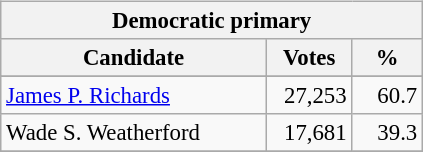<table class="wikitable" align="left" style="margin: 1em 1em 1em 0; font-size: 95%;">
<tr>
<th colspan="3">Democratic primary</th>
</tr>
<tr>
<th colspan="1" style="width: 170px">Candidate</th>
<th style="width: 50px">Votes</th>
<th style="width: 40px">%</th>
</tr>
<tr>
</tr>
<tr>
<td><a href='#'>James P. Richards</a></td>
<td align="right">27,253</td>
<td align="right">60.7</td>
</tr>
<tr>
<td>Wade S. Weatherford</td>
<td align="right">17,681</td>
<td align="right">39.3</td>
</tr>
<tr>
</tr>
</table>
